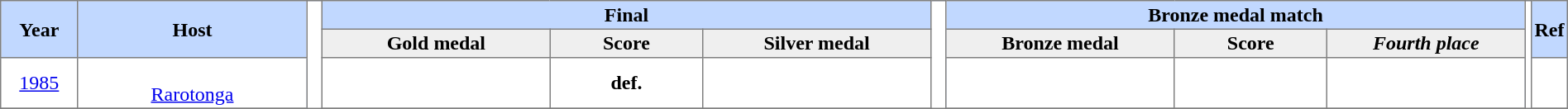<table border=1 style="border-collapse:collapse; font-size:100%; width:100%; text-align:center" cellpadding=2 cellspacing=0>
<tr bgcolor=#C1D8FF>
<th rowspan=2 width=5%>Year</th>
<th rowspan=2 width=15%>Host</th>
<th width=1% rowspan=11 bgcolor=ffffff></th>
<th colspan=3>Final</th>
<th width=1% rowspan=11 bgcolor=ffffff></th>
<th colspan=3>Bronze medal match</th>
<th width=1% rowspan=11 bgcolor=ffffff></th>
<th rowspan=2 width=5%>Ref</th>
</tr>
<tr bgcolor=#EFEFEF>
<th width=15%>Gold medal</th>
<th width=10%>Score</th>
<th width=15%>Silver medal</th>
<th width=15%>Bronze medal</th>
<th width=10%>Score</th>
<th width=15%><em>Fourth place</em></th>
</tr>
<tr>
<td><a href='#'>1985</a></td>
<td><br><a href='#'>Rarotonga</a></td>
<td><strong></strong></td>
<td><strong>def.</strong></td>
<td></td>
<td></td>
<td></td>
<td></td>
<td align=center><br></td>
</tr>
<tr>
</tr>
</table>
